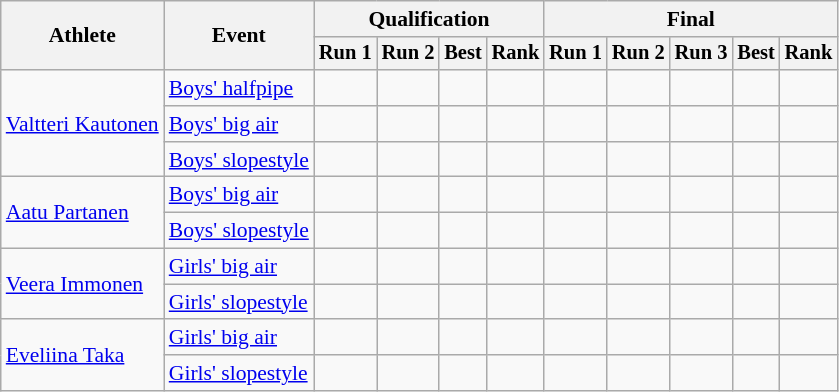<table class="wikitable" style="font-size:90%">
<tr>
<th rowspan=2>Athlete</th>
<th rowspan=2>Event</th>
<th colspan=4>Qualification</th>
<th colspan=5>Final</th>
</tr>
<tr style="font-size:95%">
<th>Run 1</th>
<th>Run 2</th>
<th>Best</th>
<th>Rank</th>
<th>Run 1</th>
<th>Run 2</th>
<th>Run 3</th>
<th>Best</th>
<th>Rank</th>
</tr>
<tr align=center>
<td align=left rowspan=3><a href='#'>Valtteri Kautonen</a></td>
<td align=left><a href='#'>Boys' halfpipe</a></td>
<td></td>
<td></td>
<td></td>
<td></td>
<td></td>
<td></td>
<td></td>
<td></td>
<td></td>
</tr>
<tr>
<td align=left><a href='#'>Boys' big air</a></td>
<td></td>
<td></td>
<td></td>
<td></td>
<td></td>
<td></td>
<td></td>
<td></td>
<td></td>
</tr>
<tr>
<td align=left><a href='#'>Boys' slopestyle</a></td>
<td></td>
<td></td>
<td></td>
<td></td>
<td></td>
<td></td>
<td></td>
<td></td>
<td></td>
</tr>
<tr align=center>
<td align=left rowspan=2><a href='#'>Aatu Partanen</a></td>
<td align=left><a href='#'>Boys' big air</a></td>
<td></td>
<td></td>
<td></td>
<td></td>
<td></td>
<td></td>
<td></td>
<td></td>
<td></td>
</tr>
<tr>
<td align=left><a href='#'>Boys' slopestyle</a></td>
<td></td>
<td></td>
<td></td>
<td></td>
<td></td>
<td></td>
<td></td>
<td></td>
<td></td>
</tr>
<tr align=center>
<td align=left rowspan=2><a href='#'>Veera Immonen</a></td>
<td align=left><a href='#'>Girls' big air</a></td>
<td></td>
<td></td>
<td></td>
<td></td>
<td></td>
<td></td>
<td></td>
<td></td>
<td></td>
</tr>
<tr>
<td align=left><a href='#'>Girls' slopestyle</a></td>
<td></td>
<td></td>
<td></td>
<td></td>
<td></td>
<td></td>
<td></td>
<td></td>
<td></td>
</tr>
<tr align=center>
<td align=left rowspan=2><a href='#'>Eveliina Taka</a></td>
<td align=left><a href='#'>Girls' big air</a></td>
<td></td>
<td></td>
<td></td>
<td></td>
<td></td>
<td></td>
<td></td>
<td></td>
<td></td>
</tr>
<tr>
<td align=left><a href='#'>Girls' slopestyle</a></td>
<td></td>
<td></td>
<td></td>
<td></td>
<td></td>
<td></td>
<td></td>
<td></td>
<td></td>
</tr>
</table>
